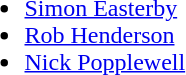<table>
<tr style="vertical-align:top">
<td><br><ul><li><a href='#'>Simon Easterby</a></li><li><a href='#'>Rob Henderson</a></li><li><a href='#'>Nick Popplewell</a></li></ul></td>
<td></td>
</tr>
</table>
